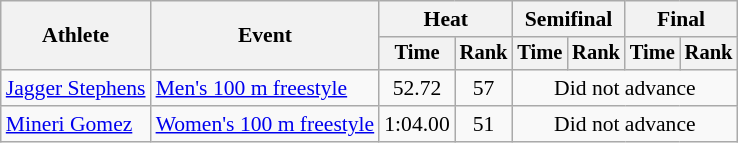<table class=wikitable style="font-size:90%">
<tr>
<th rowspan="2">Athlete</th>
<th rowspan="2">Event</th>
<th colspan="2">Heat</th>
<th colspan="2">Semifinal</th>
<th colspan="2">Final</th>
</tr>
<tr style="font-size:95%">
<th>Time</th>
<th>Rank</th>
<th>Time</th>
<th>Rank</th>
<th>Time</th>
<th>Rank</th>
</tr>
<tr align=center>
<td align=left><a href='#'>Jagger Stephens</a></td>
<td align=left><a href='#'>Men's 100 m freestyle</a></td>
<td>52.72</td>
<td>57</td>
<td colspan="4">Did not advance</td>
</tr>
<tr align=center>
<td align=left><a href='#'>Mineri Gomez</a></td>
<td align=left><a href='#'>Women's 100 m freestyle</a></td>
<td>1:04.00</td>
<td>51</td>
<td colspan="4">Did not advance</td>
</tr>
</table>
